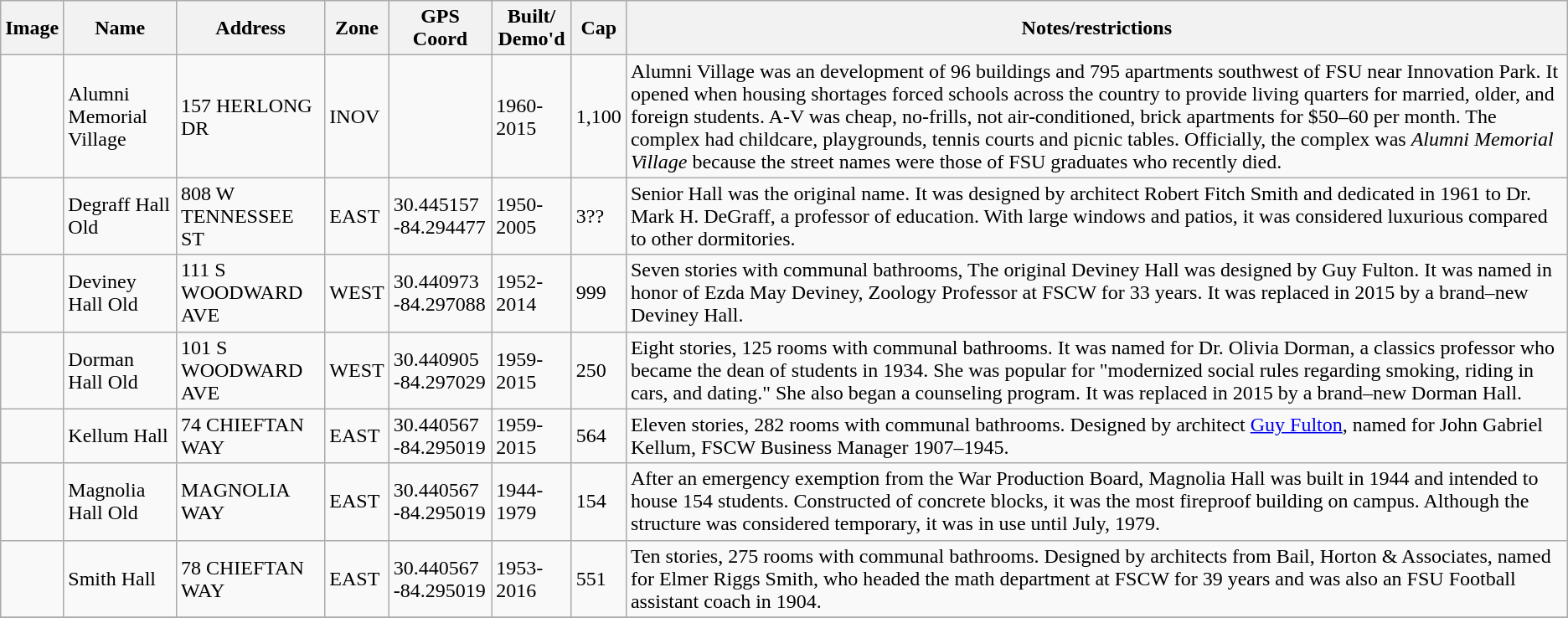<table class="wikitable">
<tr>
<th>Image</th>
<th>Name</th>
<th>Address</th>
<th>Zone</th>
<th>GPS Coord</th>
<th>Built/<br>Demo'd</th>
<th>Cap</th>
<th>Notes/restrictions</th>
</tr>
<tr>
<td></td>
<td>Alumni Memorial Village</td>
<td>157 HERLONG DR</td>
<td>INOV</td>
<td></td>
<td>1960-2015</td>
<td>1,100</td>
<td>Alumni Village was an  development of 96 buildings and 795 apartments southwest of FSU near Innovation Park. It opened when housing shortages forced schools across the country to provide living quarters for married, older, and foreign students. A-V was cheap, no-frills, not air-conditioned, brick apartments for $50–60 per month. The complex had childcare, playgrounds, tennis courts and picnic tables. Officially, the complex was <em>Alumni Memorial Village</em> because the street names were those of FSU graduates who recently died.</td>
</tr>
<tr>
<td></td>
<td>Degraff Hall Old</td>
<td>808 W TENNESSEE ST</td>
<td>EAST</td>
<td>30.445157<br>-84.294477</td>
<td>1950-2005</td>
<td>3??</td>
<td>Senior Hall was the original name. It was designed by architect Robert Fitch Smith and dedicated in 1961 to Dr. Mark H. DeGraff, a professor of education. With large windows and patios, it was considered luxurious compared to other dormitories.</td>
</tr>
<tr>
<td></td>
<td>Deviney Hall Old</td>
<td>111 S WOODWARD AVE</td>
<td>WEST</td>
<td>30.440973<br>-84.297088</td>
<td>1952-2014</td>
<td>999</td>
<td>Seven stories with communal bathrooms, The original Deviney Hall was designed by Guy Fulton. It was named in honor of Ezda May Deviney, Zoology Professor at FSCW for 33 years. It was replaced in 2015 by a brand–new Deviney Hall.</td>
</tr>
<tr>
<td></td>
<td>Dorman Hall Old</td>
<td>101 S WOODWARD AVE</td>
<td>WEST</td>
<td>30.440905<br>-84.297029</td>
<td>1959-2015</td>
<td>250</td>
<td>Eight stories, 125 rooms with communal bathrooms. It was named for Dr. Olivia Dorman, a classics professor who became the dean of students in 1934. She was popular for "modernized social rules regarding smoking, riding in cars, and dating." She also began a counseling program. It was replaced in 2015 by a brand–new Dorman Hall.</td>
</tr>
<tr>
<td></td>
<td>Kellum Hall</td>
<td>74 CHIEFTAN WAY</td>
<td>EAST</td>
<td>30.440567<br>-84.295019</td>
<td>1959-2015</td>
<td>564</td>
<td>Eleven stories, 282 rooms with communal bathrooms. Designed by architect <a href='#'>Guy Fulton</a>, named for John Gabriel Kellum, FSCW Business Manager 1907–1945.</td>
</tr>
<tr>
<td></td>
<td>Magnolia Hall Old</td>
<td>MAGNOLIA WAY</td>
<td>EAST</td>
<td>30.440567<br>-84.295019</td>
<td>1944-1979</td>
<td>154</td>
<td>After an emergency exemption from the War Production Board, Magnolia Hall was built in 1944 and intended to house 154 students. Constructed of concrete blocks, it was the most fireproof building on campus. Although the structure was considered temporary, it was in use until July, 1979.</td>
</tr>
<tr>
<td></td>
<td>Smith Hall</td>
<td>78 CHIEFTAN WAY</td>
<td>EAST</td>
<td>30.440567<br>-84.295019</td>
<td>1953-2016</td>
<td>551</td>
<td>Ten stories, 275 rooms with communal bathrooms. Designed by architects from Bail, Horton & Associates, named for Elmer Riggs Smith, who headed the math department at FSCW for 39 years and was also an FSU Football assistant coach in 1904.</td>
</tr>
<tr>
</tr>
</table>
